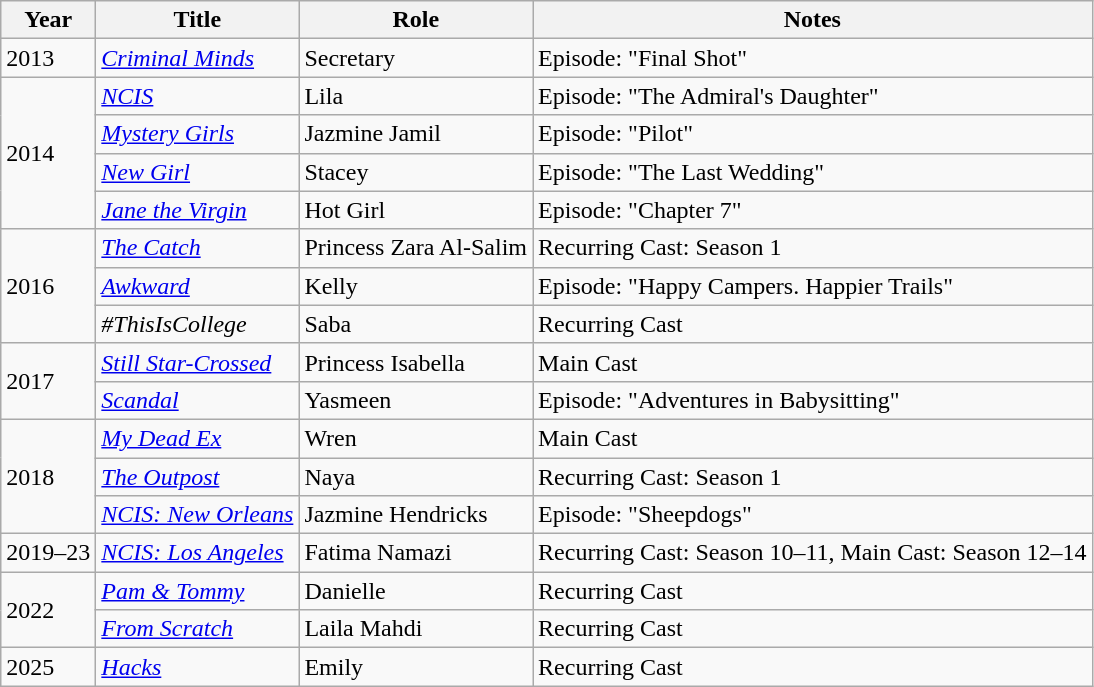<table class="wikitable sortable">
<tr>
<th>Year</th>
<th>Title</th>
<th>Role</th>
<th>Notes</th>
</tr>
<tr>
<td>2013</td>
<td><em><a href='#'>Criminal Minds</a></em></td>
<td>Secretary</td>
<td>Episode: "Final Shot"</td>
</tr>
<tr>
<td rowspan="4">2014</td>
<td><em><a href='#'>NCIS</a></em></td>
<td>Lila</td>
<td>Episode: "The Admiral's Daughter"</td>
</tr>
<tr>
<td><em><a href='#'>Mystery Girls</a></em></td>
<td>Jazmine Jamil</td>
<td>Episode: "Pilot"</td>
</tr>
<tr>
<td><em><a href='#'>New Girl</a></em></td>
<td>Stacey</td>
<td>Episode: "The Last Wedding"</td>
</tr>
<tr>
<td><em><a href='#'>Jane the Virgin</a></em></td>
<td>Hot Girl</td>
<td>Episode: "Chapter 7"</td>
</tr>
<tr>
<td rowspan="3">2016</td>
<td><em><a href='#'>The Catch</a></em></td>
<td>Princess Zara Al-Salim</td>
<td>Recurring Cast: Season 1 </td>
</tr>
<tr>
<td><em><a href='#'>Awkward</a></em></td>
<td>Kelly</td>
<td>Episode: "Happy Campers. Happier Trails"</td>
</tr>
<tr>
<td><em>#ThisIsCollege</em></td>
<td>Saba</td>
<td>Recurring Cast</td>
</tr>
<tr>
<td rowspan="2">2017</td>
<td><em><a href='#'>Still Star-Crossed</a></em></td>
<td>Princess Isabella</td>
<td>Main Cast</td>
</tr>
<tr>
<td><em><a href='#'>Scandal</a></em></td>
<td>Yasmeen</td>
<td>Episode: "Adventures in Babysitting"</td>
</tr>
<tr>
<td rowspan="3">2018</td>
<td><em><a href='#'>My Dead Ex</a></em></td>
<td>Wren</td>
<td>Main Cast</td>
</tr>
<tr>
<td><em><a href='#'>The Outpost</a></em></td>
<td>Naya</td>
<td>Recurring Cast: Season 1</td>
</tr>
<tr>
<td><em><a href='#'>NCIS: New Orleans</a></em></td>
<td>Jazmine Hendricks</td>
<td>Episode: "Sheepdogs"</td>
</tr>
<tr>
<td>2019–23</td>
<td><em><a href='#'>NCIS: Los Angeles</a></em></td>
<td>Fatima Namazi</td>
<td>Recurring Cast: Season 10–11, Main Cast: Season 12–14</td>
</tr>
<tr>
<td rowspan="2">2022</td>
<td><em><a href='#'>Pam & Tommy</a></em></td>
<td>Danielle</td>
<td>Recurring Cast</td>
</tr>
<tr>
<td><a href='#'><em>From Scratch</em></a></td>
<td>Laila Mahdi</td>
<td>Recurring Cast</td>
</tr>
<tr>
<td>2025</td>
<td><em><a href='#'>Hacks</a></em></td>
<td>Emily</td>
<td>Recurring Cast</td>
</tr>
</table>
